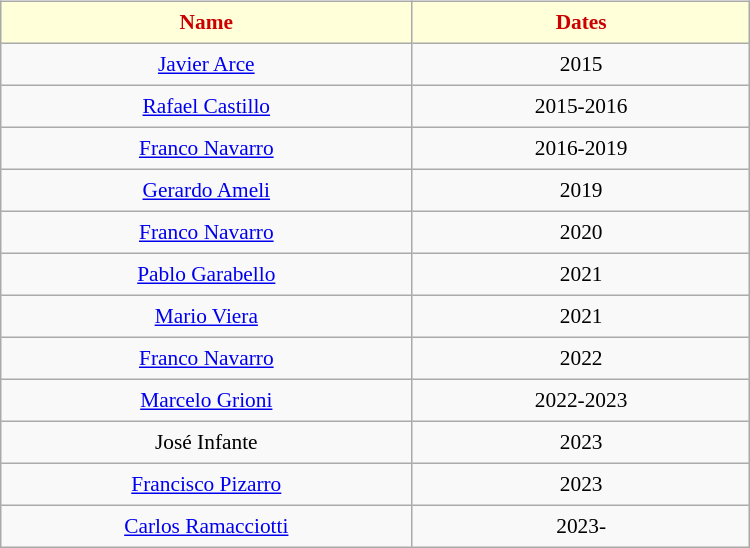<table width=50% align=center>
<tr>
<td valign=top width=50%><br><table align=center border=3 width=80% cellpadding=5 cellspacing=1 style="background: #F9F9F9; border: 1px #aaa solid; border-collapse: collapse; font-size: 89%; text-align: center;">
<tr bgcolor=#FFFFDA style="color:#CC0000;">
<th width="55%"><strong>Name</strong></th>
<th width="45%"><strong>Dates</strong></th>
</tr>
<tr align=center>
<td> <a href='#'>Javier Arce</a></td>
<td>2015</td>
</tr>
<tr align=center>
<td> <a href='#'>Rafael Castillo</a></td>
<td>2015-2016</td>
</tr>
<tr align=center>
<td> <a href='#'>Franco Navarro</a></td>
<td>2016-2019</td>
</tr>
<tr align=center>
<td> <a href='#'>Gerardo Ameli</a></td>
<td>2019</td>
</tr>
<tr align=center>
<td> <a href='#'>Franco Navarro</a></td>
<td>2020</td>
</tr>
<tr align=center>
<td> <a href='#'>Pablo Garabello</a></td>
<td>2021</td>
</tr>
<tr align=center>
<td> <a href='#'>Mario Viera</a></td>
<td>2021</td>
</tr>
<tr align=center>
<td> <a href='#'>Franco Navarro</a></td>
<td>2022</td>
</tr>
<tr align=center>
<td> <a href='#'>Marcelo Grioni</a></td>
<td>2022-2023</td>
</tr>
<tr align=center>
<td> José Infante</td>
<td>2023</td>
</tr>
<tr align=center>
<td> <a href='#'>Francisco Pizarro</a></td>
<td>2023</td>
</tr>
<tr align=center>
<td> <a href='#'>Carlos Ramacciotti</a></td>
<td>2023-</td>
</tr>
</table>
</td>
</tr>
</table>
